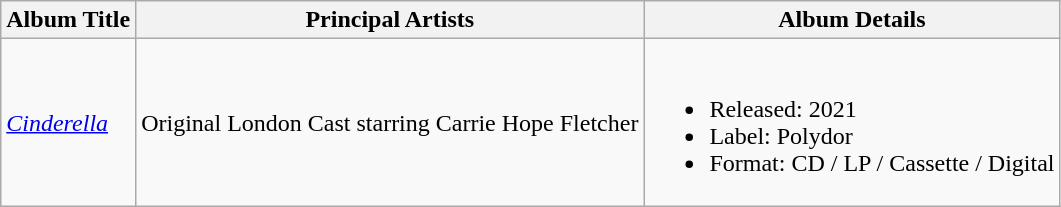<table class="wikitable">
<tr>
<th>Album Title</th>
<th>Principal Artists</th>
<th>Album Details</th>
</tr>
<tr>
<td><em><a href='#'>Cinderella</a></em></td>
<td>Original London Cast starring Carrie Hope Fletcher</td>
<td><br><ul><li>Released: 2021</li><li>Label: Polydor</li><li>Format: CD / LP / Cassette / Digital</li></ul></td>
</tr>
</table>
